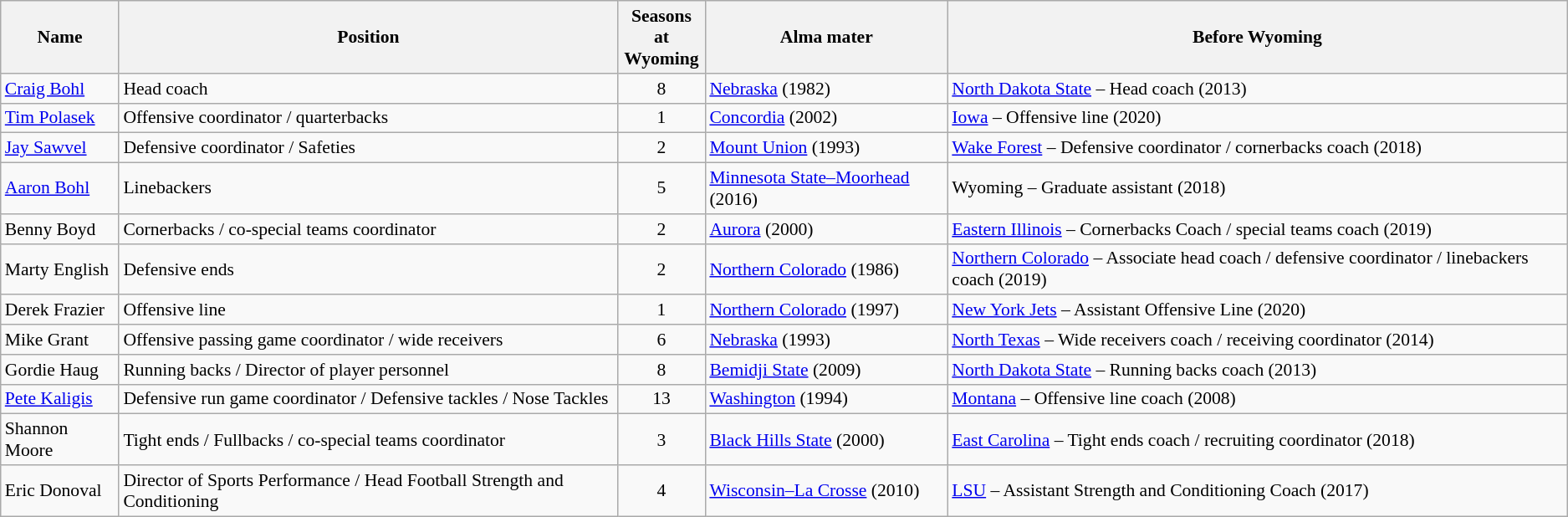<table class="wikitable" border="1" style="font-size:90%;">
<tr>
<th>Name</th>
<th>Position</th>
<th>Seasons at<br>Wyoming</th>
<th>Alma mater</th>
<th>Before Wyoming</th>
</tr>
<tr>
<td><a href='#'>Craig Bohl</a></td>
<td>Head coach</td>
<td align=center>8</td>
<td><a href='#'>Nebraska</a> (1982)</td>
<td><a href='#'>North Dakota State</a> – Head coach (2013)</td>
</tr>
<tr>
<td><a href='#'>Tim Polasek</a></td>
<td>Offensive coordinator / quarterbacks</td>
<td align=center>1</td>
<td><a href='#'>Concordia</a> (2002)</td>
<td><a href='#'>Iowa</a> – Offensive line (2020)</td>
</tr>
<tr>
<td><a href='#'>Jay Sawvel</a></td>
<td>Defensive coordinator / Safeties</td>
<td align=center>2</td>
<td><a href='#'>Mount Union</a> (1993)</td>
<td><a href='#'>Wake Forest</a> – Defensive coordinator / cornerbacks coach (2018)</td>
</tr>
<tr>
<td><a href='#'>Aaron Bohl</a></td>
<td>Linebackers</td>
<td align=center>5</td>
<td><a href='#'>Minnesota State–Moorhead</a> (2016)</td>
<td>Wyoming – Graduate assistant (2018)</td>
</tr>
<tr>
<td>Benny Boyd</td>
<td>Cornerbacks / co-special teams coordinator</td>
<td align=center>2</td>
<td><a href='#'>Aurora</a> (2000)</td>
<td><a href='#'>Eastern Illinois</a> – Cornerbacks Coach / special teams coach (2019)</td>
</tr>
<tr>
<td>Marty English</td>
<td>Defensive ends</td>
<td align=center>2</td>
<td><a href='#'>Northern Colorado</a> (1986)</td>
<td><a href='#'>Northern Colorado</a> – Associate head coach / defensive coordinator / linebackers coach (2019)</td>
</tr>
<tr>
<td>Derek Frazier</td>
<td>Offensive line</td>
<td align=center>1</td>
<td><a href='#'>Northern Colorado</a> (1997)</td>
<td><a href='#'>New York Jets</a> – Assistant Offensive Line (2020)</td>
</tr>
<tr>
<td>Mike Grant</td>
<td>Offensive passing game coordinator / wide receivers</td>
<td align=center>6</td>
<td><a href='#'>Nebraska</a> (1993)</td>
<td><a href='#'>North Texas</a> – Wide receivers coach / receiving coordinator (2014)</td>
</tr>
<tr>
<td>Gordie Haug</td>
<td>Running backs / Director of player personnel</td>
<td align=center>8</td>
<td><a href='#'>Bemidji State</a> (2009)</td>
<td><a href='#'>North Dakota State</a> – Running backs coach (2013)</td>
</tr>
<tr>
<td><a href='#'>Pete Kaligis</a></td>
<td>Defensive run game coordinator / Defensive tackles / Nose Tackles</td>
<td align=center>13</td>
<td><a href='#'>Washington</a> (1994)</td>
<td><a href='#'>Montana</a> – Offensive line coach (2008)</td>
</tr>
<tr>
<td>Shannon Moore</td>
<td>Tight ends / Fullbacks / co-special teams coordinator</td>
<td align=center>3</td>
<td><a href='#'>Black Hills State</a> (2000)</td>
<td><a href='#'>East Carolina</a> – Tight ends coach / recruiting coordinator (2018)</td>
</tr>
<tr>
<td>Eric Donoval</td>
<td>Director of Sports Performance / Head Football Strength and Conditioning</td>
<td align=center>4</td>
<td><a href='#'>Wisconsin–La Crosse</a> (2010)</td>
<td><a href='#'>LSU</a> – Assistant Strength and Conditioning Coach (2017)</td>
</tr>
</table>
